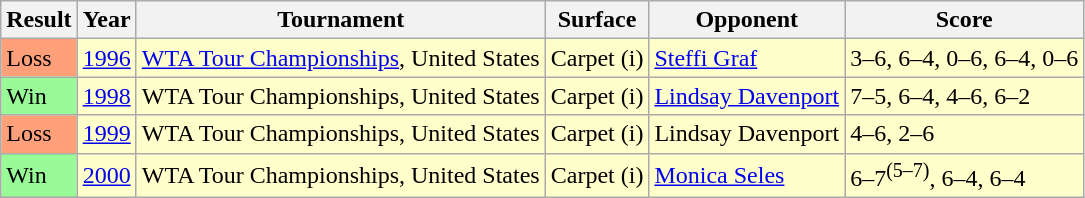<table class="sortable wikitable">
<tr>
<th>Result</th>
<th>Year</th>
<th>Tournament</th>
<th>Surface</th>
<th>Opponent</th>
<th class="unsortable">Score</th>
</tr>
<tr bgcolor=FFFFCC>
<td style="background:#ffa07a;">Loss</td>
<td><a href='#'>1996</a></td>
<td><a href='#'>WTA Tour Championships</a>, United States</td>
<td>Carpet (i)</td>
<td> <a href='#'>Steffi Graf</a></td>
<td>3–6, 6–4, 0–6, 6–4, 0–6</td>
</tr>
<tr bgcolor=FFFFCC>
<td style="background:#98fb98;">Win</td>
<td><a href='#'>1998</a></td>
<td>WTA Tour Championships, United States</td>
<td>Carpet (i)</td>
<td> <a href='#'>Lindsay Davenport</a></td>
<td>7–5, 6–4, 4–6, 6–2</td>
</tr>
<tr bgcolor=FFFFCC>
<td style="background:#ffa07a;">Loss</td>
<td><a href='#'>1999</a></td>
<td>WTA Tour Championships, United States</td>
<td>Carpet (i)</td>
<td> Lindsay Davenport</td>
<td>4–6, 2–6</td>
</tr>
<tr bgcolor=FFFFCC>
<td style="background:#98fb98;">Win</td>
<td><a href='#'>2000</a></td>
<td>WTA Tour Championships, United States</td>
<td>Carpet (i)</td>
<td> <a href='#'>Monica Seles</a></td>
<td>6–7<sup>(5–7)</sup>, 6–4, 6–4</td>
</tr>
</table>
